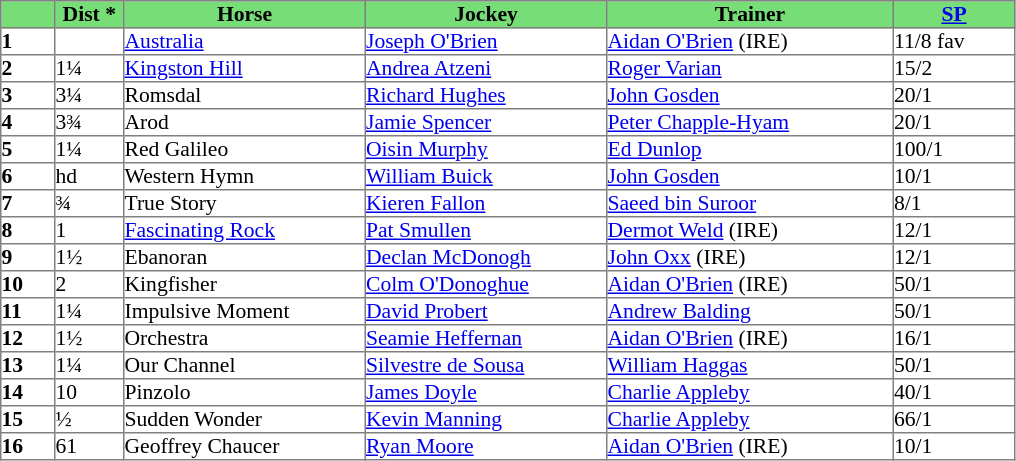<table border="1" cellpadding="0" style="border-collapse: collapse; font-size:90%">
<tr style="background:#7d7; text-align:center;">
<td style="width:35px;"></td>
<td style="width:45px;"><strong>Dist *</strong></td>
<td style="width:160px;"><strong>Horse</strong></td>
<td style="width:160px;"><strong>Jockey</strong></td>
<td style="width:190px;"><strong>Trainer</strong></td>
<td style="width:80px;"><strong><a href='#'>SP</a></strong></td>
</tr>
<tr>
<td><strong>1</strong></td>
<td></td>
<td><a href='#'>Australia</a></td>
<td><a href='#'>Joseph O'Brien</a></td>
<td><a href='#'>Aidan O'Brien</a> (IRE)</td>
<td>11/8 fav</td>
</tr>
<tr>
<td><strong>2</strong></td>
<td>1¼</td>
<td><a href='#'>Kingston Hill</a></td>
<td><a href='#'>Andrea Atzeni</a></td>
<td><a href='#'>Roger Varian</a></td>
<td>15/2</td>
</tr>
<tr>
<td><strong>3</strong></td>
<td>3¼</td>
<td>Romsdal</td>
<td><a href='#'>Richard Hughes</a></td>
<td><a href='#'>John Gosden</a></td>
<td>20/1</td>
</tr>
<tr>
<td><strong>4</strong></td>
<td>3¾</td>
<td>Arod</td>
<td><a href='#'>Jamie Spencer</a></td>
<td><a href='#'>Peter Chapple-Hyam</a></td>
<td>20/1</td>
</tr>
<tr>
<td><strong>5</strong></td>
<td>1¼</td>
<td>Red Galileo</td>
<td><a href='#'>Oisin Murphy</a></td>
<td><a href='#'>Ed Dunlop</a></td>
<td>100/1</td>
</tr>
<tr>
<td><strong>6</strong></td>
<td>hd</td>
<td>Western Hymn</td>
<td><a href='#'>William Buick</a></td>
<td><a href='#'>John Gosden</a></td>
<td>10/1</td>
</tr>
<tr>
<td><strong>7</strong></td>
<td>¾</td>
<td>True Story</td>
<td><a href='#'>Kieren Fallon</a></td>
<td><a href='#'>Saeed bin Suroor</a></td>
<td>8/1</td>
</tr>
<tr>
<td><strong>8</strong></td>
<td>1</td>
<td><a href='#'>Fascinating Rock</a></td>
<td><a href='#'>Pat Smullen</a></td>
<td><a href='#'>Dermot Weld</a> (IRE)</td>
<td>12/1</td>
</tr>
<tr>
<td><strong>9</strong></td>
<td>1½</td>
<td>Ebanoran</td>
<td><a href='#'>Declan McDonogh</a></td>
<td><a href='#'>John Oxx</a> (IRE)</td>
<td>12/1</td>
</tr>
<tr>
<td><strong>10</strong></td>
<td>2</td>
<td>Kingfisher</td>
<td><a href='#'>Colm O'Donoghue</a></td>
<td><a href='#'>Aidan O'Brien</a> (IRE)</td>
<td>50/1</td>
</tr>
<tr>
<td><strong>11</strong></td>
<td>1¼</td>
<td>Impulsive Moment</td>
<td><a href='#'>David Probert</a></td>
<td><a href='#'>Andrew Balding</a></td>
<td>50/1</td>
</tr>
<tr>
<td><strong>12</strong></td>
<td>1½</td>
<td>Orchestra</td>
<td><a href='#'>Seamie Heffernan</a></td>
<td><a href='#'>Aidan O'Brien</a> (IRE)</td>
<td>16/1</td>
</tr>
<tr>
<td><strong>13</strong></td>
<td>1¼</td>
<td>Our Channel</td>
<td><a href='#'>Silvestre de Sousa</a></td>
<td><a href='#'>William Haggas</a></td>
<td>50/1</td>
</tr>
<tr>
<td><strong>14</strong></td>
<td>10</td>
<td>Pinzolo</td>
<td><a href='#'>James Doyle</a></td>
<td><a href='#'>Charlie Appleby</a></td>
<td>40/1</td>
</tr>
<tr>
<td><strong>15</strong></td>
<td>½</td>
<td>Sudden Wonder</td>
<td><a href='#'>Kevin Manning</a></td>
<td><a href='#'>Charlie Appleby</a></td>
<td>66/1</td>
</tr>
<tr>
<td><strong>16</strong></td>
<td>61</td>
<td>Geoffrey Chaucer</td>
<td><a href='#'>Ryan Moore</a></td>
<td><a href='#'>Aidan O'Brien</a> (IRE)</td>
<td>10/1</td>
</tr>
</table>
